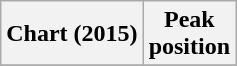<table class="wikitable sortable plainrowheaders">
<tr>
<th>Chart (2015)</th>
<th>Peak<br>position</th>
</tr>
<tr>
</tr>
</table>
